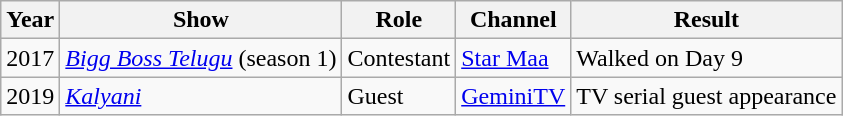<table class="wikitable">
<tr>
<th>Year</th>
<th>Show</th>
<th>Role</th>
<th>Channel</th>
<th>Result</th>
</tr>
<tr>
<td>2017</td>
<td><em><a href='#'>Bigg Boss Telugu</a></em> (season 1)</td>
<td>Contestant</td>
<td><a href='#'>Star Maa</a></td>
<td>Walked on Day 9</td>
</tr>
<tr>
<td>2019</td>
<td><a href='#'><em>Kalyani</em></a></td>
<td>Guest</td>
<td><a href='#'>GeminiTV</a></td>
<td>TV serial guest appearance</td>
</tr>
</table>
